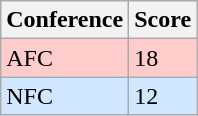<table class="wikitable">
<tr>
<th>Conference</th>
<th>Score</th>
</tr>
<tr>
<td style="background:#FFCCCC">AFC</td>
<td style="background:#FFCCCC">18</td>
</tr>
<tr>
<td style="background:#D0E7FF">NFC</td>
<td style="background:#D0E7FF">12</td>
</tr>
</table>
